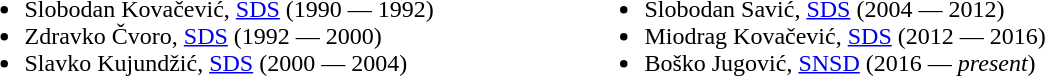<table style="width:65%; background:none;">
<tr>
<td valign="top"><br><ul><li>Slobodan Kovačević, <a href='#'>SDS</a>  (1990 — 1992)</li><li>Zdravko Čvoro, <a href='#'>SDS</a> (1992 — 2000)</li><li>Slavko Kujundžić, <a href='#'>SDS</a> (2000 — 2004)</li></ul></td>
<td><br><ul><li>Slobodan Savić, <a href='#'>SDS</a> (2004 — 2012)</li><li>Miodrag Kovačević, <a href='#'>SDS</a> (2012 — 2016)</li><li>Boško Jugović, <a href='#'>SNSD</a> (2016 — <em>present</em>)</li></ul></td>
</tr>
</table>
